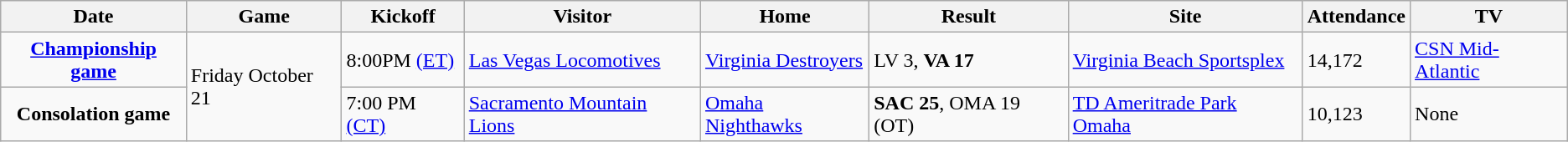<table class="wikitable">
<tr>
<th>Date</th>
<th>Game</th>
<th>Kickoff</th>
<th>Visitor</th>
<th>Home</th>
<th>Result</th>
<th>Site</th>
<th>Attendance</th>
<th>TV</th>
</tr>
<tr>
<td style="text-align:center;"><strong><a href='#'>Championship game</a></strong></td>
<td rowspan="2">Friday October 21</td>
<td>8:00PM <a href='#'>(ET)</a></td>
<td><a href='#'>Las Vegas Locomotives</a></td>
<td><a href='#'>Virginia Destroyers</a></td>
<td>LV 3, <strong>VA 17</strong></td>
<td><a href='#'>Virginia Beach Sportsplex</a></td>
<td>14,172</td>
<td><a href='#'>CSN Mid-Atlantic</a></td>
</tr>
<tr>
<td style="text-align:center;"><strong>Consolation game</strong></td>
<td>7:00 PM <a href='#'>(CT)</a></td>
<td><a href='#'>Sacramento Mountain Lions</a></td>
<td><a href='#'>Omaha Nighthawks</a></td>
<td><strong>SAC 25</strong>, OMA 19 (OT)</td>
<td><a href='#'>TD Ameritrade Park Omaha</a></td>
<td>10,123</td>
<td>None</td>
</tr>
</table>
